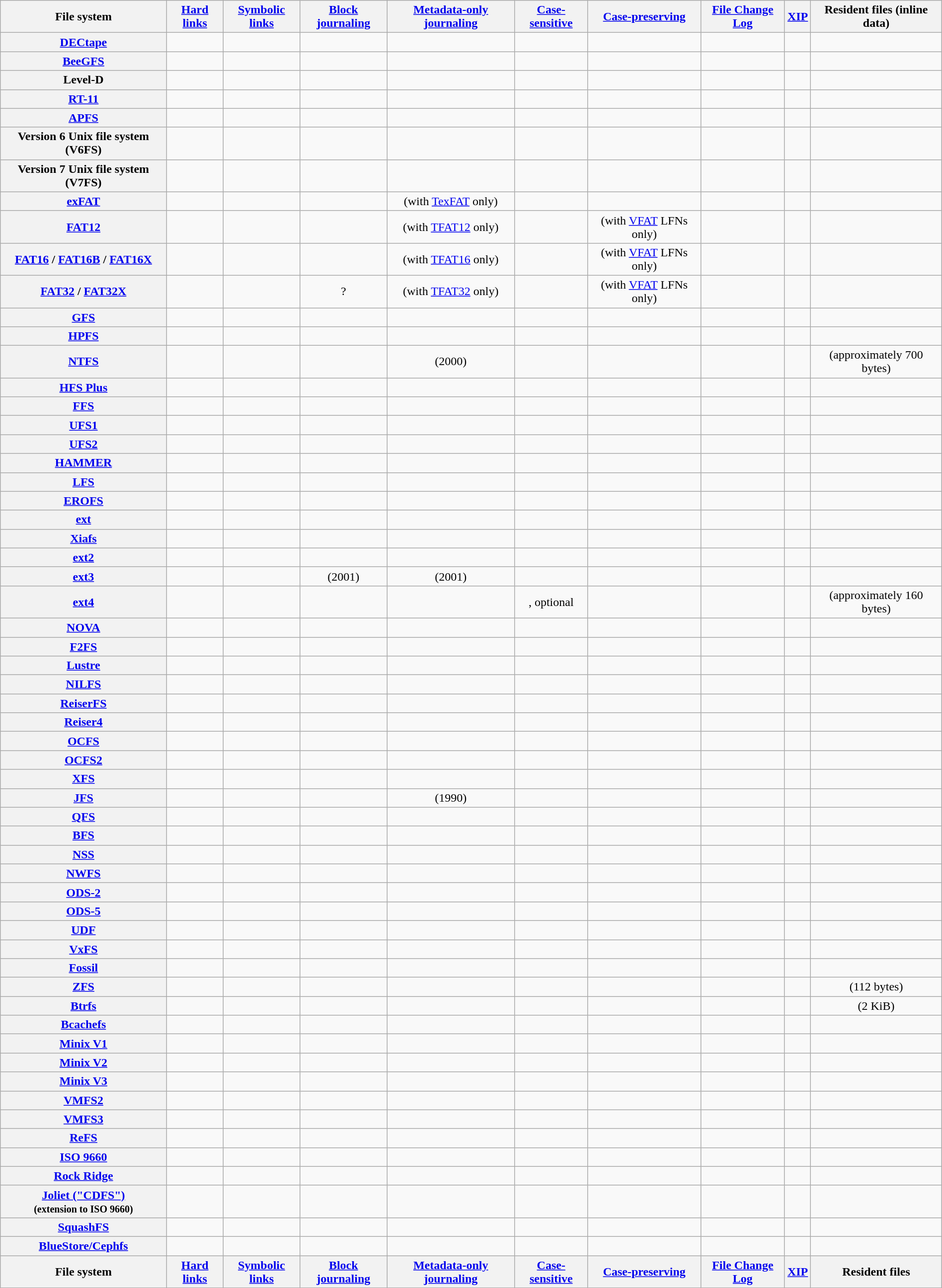<table class="wikitable sortable sticky-header" style="width: auto; text-align: center; table-layout: fixed; margin: 0;">
<tr>
<th>File system</th>
<th><a href='#'>Hard links</a></th>
<th><a href='#'>Symbolic links</a></th>
<th><a href='#'>Block journaling</a></th>
<th><a href='#'>Metadata-only journaling</a></th>
<th><a href='#'>Case-sensitive</a></th>
<th><a href='#'>Case-preserving</a></th>
<th><a href='#'>File Change Log</a></th>
<th><a href='#'>XIP</a></th>
<th>Resident files (inline data)</th>
</tr>
<tr>
<th><a href='#'>DECtape</a></th>
<td></td>
<td></td>
<td></td>
<td></td>
<td></td>
<td></td>
<td></td>
<td></td>
<td></td>
</tr>
<tr>
<th><a href='#'>BeeGFS</a></th>
<td></td>
<td></td>
<td></td>
<td></td>
<td></td>
<td></td>
<td></td>
<td></td>
<td></td>
</tr>
<tr>
<th>Level-D</th>
<td></td>
<td></td>
<td></td>
<td></td>
<td></td>
<td></td>
<td></td>
<td></td>
<td></td>
</tr>
<tr>
<th><a href='#'>RT-11</a></th>
<td></td>
<td></td>
<td></td>
<td></td>
<td></td>
<td></td>
<td></td>
<td></td>
<td></td>
</tr>
<tr>
<th><a href='#'>APFS</a></th>
<td></td>
<td></td>
<td></td>
<td></td>
<td></td>
<td></td>
<td></td>
<td></td>
<td></td>
</tr>
<tr>
<th>Version 6 Unix file system (V6FS)</th>
<td></td>
<td></td>
<td></td>
<td></td>
<td></td>
<td></td>
<td></td>
<td></td>
<td></td>
</tr>
<tr>
<th>Version 7 Unix file system (V7FS)</th>
<td></td>
<td></td>
<td></td>
<td></td>
<td></td>
<td></td>
<td></td>
<td></td>
<td></td>
</tr>
<tr>
<th><a href='#'>exFAT</a></th>
<td></td>
<td></td>
<td></td>
<td> (with <a href='#'>TexFAT</a> only)</td>
<td></td>
<td></td>
<td></td>
<td></td>
<td></td>
</tr>
<tr>
<th><a href='#'>FAT12</a></th>
<td></td>
<td></td>
<td></td>
<td> (with <a href='#'>TFAT12</a> only)</td>
<td></td>
<td> (with <a href='#'>VFAT</a> LFNs only)</td>
<td></td>
<td></td>
<td></td>
</tr>
<tr>
<th><a href='#'>FAT16</a> / <a href='#'>FAT16B</a> / <a href='#'>FAT16X</a></th>
<td></td>
<td></td>
<td></td>
<td> (with <a href='#'>TFAT16</a> only)</td>
<td></td>
<td> (with <a href='#'>VFAT</a> LFNs only)</td>
<td></td>
<td></td>
<td></td>
</tr>
<tr>
<th><a href='#'>FAT32</a> / <a href='#'>FAT32X</a></th>
<td></td>
<td></td>
<td>?</td>
<td> (with <a href='#'>TFAT32</a> only)</td>
<td></td>
<td> (with <a href='#'>VFAT</a> LFNs only)</td>
<td></td>
<td></td>
<td></td>
</tr>
<tr>
<th><a href='#'>GFS</a></th>
<td></td>
<td></td>
<td></td>
<td></td>
<td></td>
<td></td>
<td></td>
<td></td>
<td></td>
</tr>
<tr>
<th><a href='#'>HPFS</a></th>
<td></td>
<td></td>
<td></td>
<td></td>
<td></td>
<td></td>
<td></td>
<td></td>
<td></td>
</tr>
<tr>
<th><a href='#'>NTFS</a></th>
<td></td>
<td></td>
<td></td>
<td> (2000)</td>
<td></td>
<td></td>
<td></td>
<td></td>
<td> (approximately 700 bytes)</td>
</tr>
<tr>
<th><a href='#'>HFS Plus</a></th>
<td></td>
<td></td>
<td></td>
<td></td>
<td></td>
<td></td>
<td></td>
<td></td>
<td></td>
</tr>
<tr>
<th><a href='#'>FFS</a></th>
<td></td>
<td></td>
<td></td>
<td></td>
<td></td>
<td></td>
<td></td>
<td></td>
<td></td>
</tr>
<tr>
<th><a href='#'>UFS1</a></th>
<td></td>
<td></td>
<td></td>
<td></td>
<td></td>
<td></td>
<td></td>
<td></td>
<td></td>
</tr>
<tr>
<th><a href='#'>UFS2</a></th>
<td></td>
<td></td>
<td></td>
<td>  </td>
<td></td>
<td></td>
<td></td>
<td></td>
<td></td>
</tr>
<tr>
<th><a href='#'>HAMMER</a></th>
<td></td>
<td></td>
<td></td>
<td></td>
<td></td>
<td></td>
<td> </td>
<td></td>
<td></td>
</tr>
<tr>
<th><a href='#'>LFS</a></th>
<td></td>
<td></td>
<td></td>
<td></td>
<td></td>
<td></td>
<td></td>
<td></td>
<td></td>
</tr>
<tr>
<th><a href='#'>EROFS</a></th>
<td></td>
<td></td>
<td></td>
<td></td>
<td></td>
<td></td>
<td></td>
<td></td>
<td></td>
</tr>
<tr>
<th><a href='#'>ext</a></th>
<td></td>
<td></td>
<td></td>
<td></td>
<td></td>
<td></td>
<td></td>
<td></td>
<td></td>
</tr>
<tr>
<th><a href='#'>Xiafs</a></th>
<td></td>
<td></td>
<td></td>
<td></td>
<td></td>
<td></td>
<td></td>
<td></td>
<td></td>
</tr>
<tr>
<th><a href='#'>ext2</a></th>
<td></td>
<td></td>
<td></td>
<td></td>
<td></td>
<td></td>
<td></td>
<td></td>
<td></td>
</tr>
<tr>
<th><a href='#'>ext3</a></th>
<td></td>
<td></td>
<td> (2001) </td>
<td> (2001)</td>
<td></td>
<td></td>
<td></td>
<td></td>
<td></td>
</tr>
<tr>
<th><a href='#'>ext4</a></th>
<td></td>
<td></td>
<td></td>
<td></td>
<td>, optional </td>
<td></td>
<td></td>
<td></td>
<td> (approximately 160 bytes)</td>
</tr>
<tr>
<th><a href='#'>NOVA</a></th>
<td></td>
<td></td>
<td></td>
<td></td>
<td></td>
<td></td>
<td></td>
<td></td>
<td></td>
</tr>
<tr>
<th><a href='#'>F2FS</a></th>
<td></td>
<td></td>
<td></td>
<td></td>
<td></td>
<td></td>
<td></td>
<td></td>
<td></td>
</tr>
<tr>
<th><a href='#'>Lustre</a></th>
<td></td>
<td></td>
<td></td>
<td></td>
<td></td>
<td></td>
<td></td>
<td></td>
<td></td>
</tr>
<tr>
<th><a href='#'>NILFS</a></th>
<td></td>
<td></td>
<td></td>
<td></td>
<td></td>
<td></td>
<td></td>
<td></td>
<td></td>
</tr>
<tr>
<th><a href='#'>ReiserFS</a></th>
<td></td>
<td></td>
<td></td>
<td></td>
<td></td>
<td></td>
<td></td>
<td></td>
<td></td>
</tr>
<tr>
<th><a href='#'>Reiser4</a></th>
<td></td>
<td></td>
<td></td>
<td></td>
<td></td>
<td></td>
<td></td>
<td></td>
<td></td>
</tr>
<tr>
<th><a href='#'>OCFS</a></th>
<td></td>
<td></td>
<td></td>
<td></td>
<td></td>
<td></td>
<td></td>
<td></td>
<td></td>
</tr>
<tr>
<th><a href='#'>OCFS2</a></th>
<td></td>
<td></td>
<td></td>
<td></td>
<td></td>
<td></td>
<td></td>
<td></td>
<td></td>
</tr>
<tr>
<th><a href='#'>XFS</a></th>
<td></td>
<td></td>
<td></td>
<td></td>
<td></td>
<td></td>
<td></td>
<td></td>
<td></td>
</tr>
<tr>
<th><a href='#'>JFS</a></th>
<td></td>
<td></td>
<td></td>
<td> (1990)</td>
<td></td>
<td></td>
<td></td>
<td></td>
<td></td>
</tr>
<tr>
<th><a href='#'>QFS</a></th>
<td></td>
<td></td>
<td></td>
<td></td>
<td></td>
<td></td>
<td></td>
<td></td>
<td></td>
</tr>
<tr>
<th><a href='#'>BFS</a></th>
<td></td>
<td></td>
<td></td>
<td></td>
<td></td>
<td></td>
<td></td>
<td></td>
<td></td>
</tr>
<tr>
<th><a href='#'>NSS</a></th>
<td></td>
<td></td>
<td></td>
<td></td>
<td></td>
<td></td>
<td></td>
<td></td>
<td></td>
</tr>
<tr>
<th><a href='#'>NWFS</a></th>
<td></td>
<td></td>
<td></td>
<td></td>
<td></td>
<td></td>
<td></td>
<td></td>
<td></td>
</tr>
<tr>
<th><a href='#'>ODS-2</a></th>
<td></td>
<td></td>
<td></td>
<td></td>
<td></td>
<td></td>
<td></td>
<td></td>
<td></td>
</tr>
<tr>
<th><a href='#'>ODS-5</a></th>
<td></td>
<td></td>
<td></td>
<td></td>
<td></td>
<td></td>
<td></td>
<td></td>
<td></td>
</tr>
<tr>
<th><a href='#'>UDF</a></th>
<td></td>
<td></td>
<td></td>
<td></td>
<td></td>
<td></td>
<td></td>
<td></td>
<td></td>
</tr>
<tr>
<th><a href='#'>VxFS</a></th>
<td></td>
<td></td>
<td></td>
<td></td>
<td></td>
<td></td>
<td></td>
<td></td>
<td></td>
</tr>
<tr>
<th><a href='#'>Fossil</a></th>
<td></td>
<td></td>
<td></td>
<td></td>
<td></td>
<td></td>
<td></td>
<td></td>
<td></td>
</tr>
<tr>
<th><a href='#'>ZFS</a></th>
<td></td>
<td></td>
<td></td>
<td></td>
<td></td>
<td></td>
<td></td>
<td></td>
<td> (112 bytes)</td>
</tr>
<tr>
<th><a href='#'>Btrfs</a></th>
<td></td>
<td></td>
<td></td>
<td></td>
<td></td>
<td></td>
<td></td>
<td></td>
<td> (2 KiB)</td>
</tr>
<tr>
<th><a href='#'>Bcachefs</a></th>
<td></td>
<td></td>
<td></td>
<td></td>
<td></td>
<td></td>
<td></td>
<td></td>
<td></td>
</tr>
<tr>
<th><a href='#'>Minix V1</a></th>
<td></td>
<td></td>
<td></td>
<td></td>
<td></td>
<td></td>
<td></td>
<td></td>
<td></td>
</tr>
<tr>
<th><a href='#'>Minix V2</a></th>
<td></td>
<td></td>
<td></td>
<td></td>
<td></td>
<td></td>
<td></td>
<td></td>
<td></td>
</tr>
<tr>
<th><a href='#'>Minix V3</a></th>
<td></td>
<td></td>
<td></td>
<td></td>
<td></td>
<td></td>
<td></td>
<td></td>
<td></td>
</tr>
<tr>
<th><a href='#'>VMFS2</a></th>
<td></td>
<td></td>
<td></td>
<td></td>
<td></td>
<td></td>
<td></td>
<td></td>
<td></td>
</tr>
<tr>
<th><a href='#'>VMFS3</a></th>
<td></td>
<td></td>
<td></td>
<td></td>
<td></td>
<td></td>
<td></td>
<td></td>
<td></td>
</tr>
<tr>
<th><a href='#'>ReFS</a></th>
<td></td>
<td></td>
<td></td>
<td></td>
<td></td>
<td></td>
<td></td>
<td></td>
<td></td>
</tr>
<tr>
<th><a href='#'>ISO 9660</a></th>
<td></td>
<td></td>
<td></td>
<td></td>
<td></td>
<td></td>
<td></td>
<td></td>
<td></td>
</tr>
<tr>
<th><a href='#'>Rock Ridge</a></th>
<td></td>
<td></td>
<td></td>
<td></td>
<td></td>
<td></td>
<td></td>
<td></td>
<td></td>
</tr>
<tr>
<th><a href='#'>Joliet ("CDFS")</a><br><small>(extension to ISO 9660)</small></th>
<td></td>
<td></td>
<td></td>
<td></td>
<td></td>
<td></td>
<td></td>
<td></td>
<td></td>
</tr>
<tr>
<th><a href='#'>SquashFS</a></th>
<td></td>
<td></td>
<td></td>
<td></td>
<td></td>
<td></td>
<td></td>
<td></td>
<td></td>
</tr>
<tr>
<th><a href='#'>BlueStore/Cephfs</a></th>
<td></td>
<td></td>
<td></td>
<td></td>
<td></td>
<td></td>
<td></td>
<td></td>
<td></td>
</tr>
<tr class="sortbottom">
<th>File system</th>
<th><a href='#'>Hard links</a></th>
<th><a href='#'>Symbolic links</a></th>
<th><a href='#'>Block journaling</a></th>
<th><a href='#'>Metadata-only journaling</a></th>
<th><a href='#'>Case-sensitive</a></th>
<th><a href='#'>Case-preserving</a></th>
<th><a href='#'>File Change Log</a></th>
<th><a href='#'>XIP</a></th>
<th>Resident files</th>
</tr>
</table>
